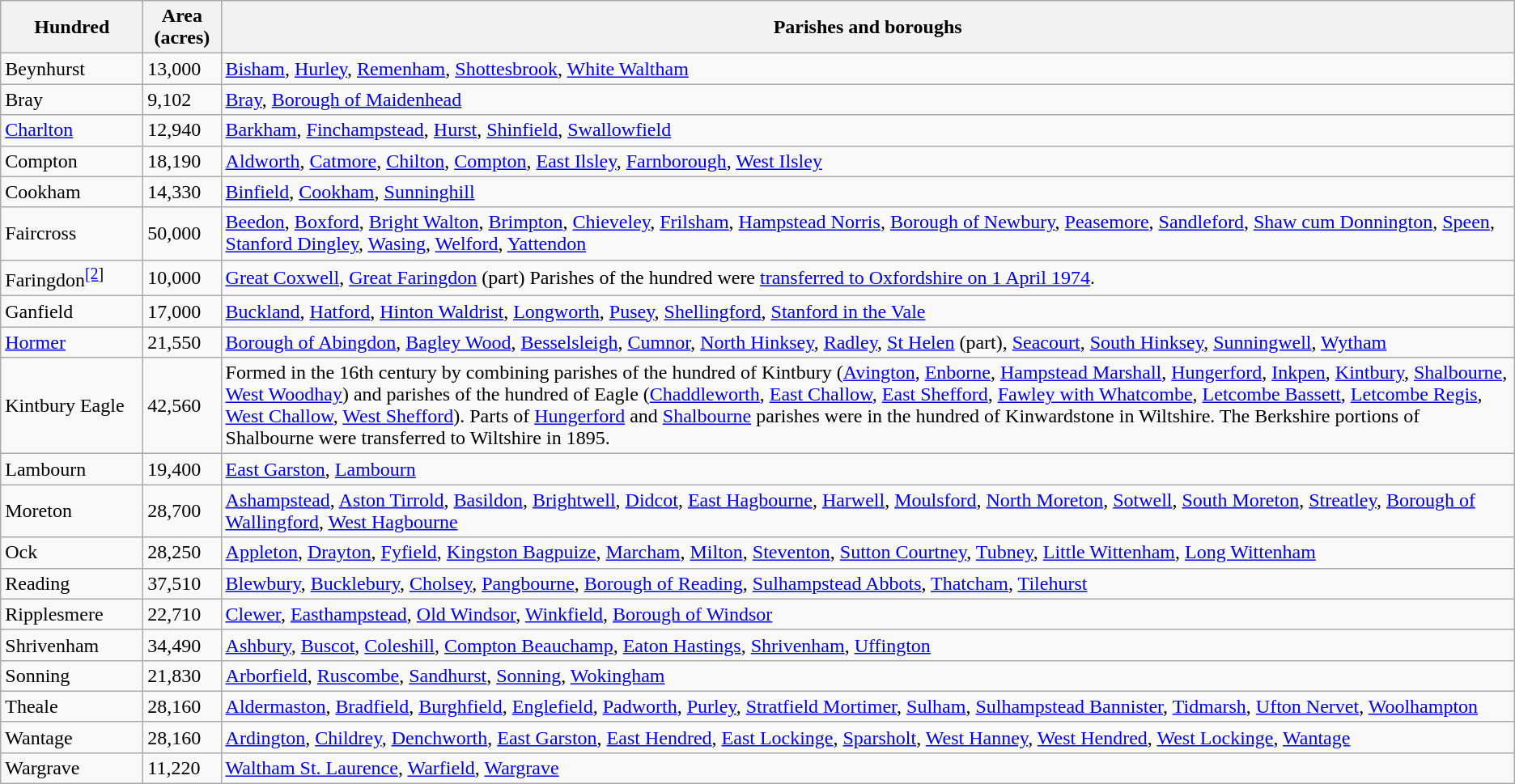<table class="wikitable">
<tr>
<th width=110>Hundred</th>
<th>Area (acres)</th>
<th>Parishes and boroughs</th>
</tr>
<tr>
<td>Beynhurst</td>
<td>13,000</td>
<td><a href='#'>Bisham</a>, <a href='#'>Hurley</a>, <a href='#'>Remenham</a>, <a href='#'>Shottesbrook</a>, <a href='#'>White Waltham</a></td>
</tr>
<tr>
<td>Bray</td>
<td>9,102</td>
<td><a href='#'>Bray</a>, <a href='#'>Borough of Maidenhead</a></td>
</tr>
<tr>
<td><a href='#'>Charlton</a></td>
<td>12,940</td>
<td><a href='#'>Barkham</a>, <a href='#'>Finchampstead</a>, <a href='#'>Hurst</a>, <a href='#'>Shinfield</a>, <a href='#'>Swallowfield</a></td>
</tr>
<tr>
<td>Compton</td>
<td>18,190</td>
<td><a href='#'>Aldworth</a>, <a href='#'>Catmore</a>, <a href='#'>Chilton</a>, <a href='#'>Compton</a>, <a href='#'>East Ilsley</a>, <a href='#'>Farnborough</a>, <a href='#'>West Ilsley</a></td>
</tr>
<tr>
<td>Cookham</td>
<td>14,330</td>
<td><a href='#'>Binfield</a>, <a href='#'>Cookham</a>, <a href='#'>Sunninghill</a></td>
</tr>
<tr>
<td>Faircross</td>
<td>50,000</td>
<td><a href='#'>Beedon</a>, <a href='#'>Boxford</a>, <a href='#'>Bright Walton</a>, <a href='#'>Brimpton</a>, <a href='#'>Chieveley</a>, <a href='#'>Frilsham</a>, <a href='#'>Hampstead Norris</a>, <a href='#'>Borough of Newbury</a>, <a href='#'>Peasemore</a>, <a href='#'>Sandleford</a>, <a href='#'>Shaw cum Donnington</a>, <a href='#'>Speen</a>, <a href='#'>Stanford Dingley</a>, <a href='#'>Wasing</a>, <a href='#'>Welford</a>, <a href='#'>Yattendon</a></td>
</tr>
<tr>
<td>Faringdon<sup><a href='#'>[2</a>]</sup></td>
<td>10,000</td>
<td><a href='#'>Great Coxwell</a>, <a href='#'>Great Faringdon</a> (part) Parishes of the hundred were <a href='#'>transferred to Oxfordshire on 1 April 1974</a>.</td>
</tr>
<tr>
<td>Ganfield</td>
<td>17,000</td>
<td><a href='#'>Buckland</a>, <a href='#'>Hatford</a>, <a href='#'>Hinton Waldrist</a>, <a href='#'>Longworth</a>, <a href='#'>Pusey</a>, <a href='#'>Shellingford</a>, <a href='#'>Stanford in the Vale</a></td>
</tr>
<tr>
<td><a href='#'>Hormer</a></td>
<td>21,550</td>
<td><a href='#'>Borough of Abingdon</a>, <a href='#'>Bagley Wood</a>, <a href='#'>Besselsleigh</a>, <a href='#'>Cumnor</a>, <a href='#'>North Hinksey</a>, <a href='#'>Radley</a>, <a href='#'>St Helen</a> (part), <a href='#'>Seacourt</a>, <a href='#'>South Hinksey</a>, <a href='#'>Sunningwell</a>, <a href='#'>Wytham</a></td>
</tr>
<tr>
<td>Kintbury Eagle</td>
<td>42,560</td>
<td>Formed in the 16th century by combining parishes of the hundred of Kintbury (<a href='#'>Avington</a>, <a href='#'>Enborne</a>, <a href='#'>Hampstead Marshall</a>, <a href='#'>Hungerford</a>, <a href='#'>Inkpen</a>, <a href='#'>Kintbury</a>, <a href='#'>Shalbourne</a>, <a href='#'>West Woodhay</a>) and parishes of the hundred of Eagle (<a href='#'>Chaddleworth</a>, <a href='#'>East Challow</a>, <a href='#'>East Shefford</a>, <a href='#'>Fawley with Whatcombe</a>, <a href='#'>Letcombe Bassett</a>, <a href='#'>Letcombe Regis</a>, <a href='#'>West Challow</a>, <a href='#'>West Shefford</a>). Parts of <a href='#'>Hungerford</a> and <a href='#'>Shalbourne</a> parishes were in the hundred of Kinwardstone in Wiltshire. The Berkshire portions of Shalbourne were transferred to Wiltshire in 1895.</td>
</tr>
<tr>
<td>Lambourn</td>
<td>19,400</td>
<td><a href='#'>East Garston</a>, <a href='#'>Lambourn</a></td>
</tr>
<tr>
<td>Moreton</td>
<td>28,700</td>
<td><a href='#'>Ashampstead</a>, <a href='#'>Aston Tirrold</a>, <a href='#'>Basildon</a>, <a href='#'>Brightwell</a>, <a href='#'>Didcot</a>, <a href='#'>East Hagbourne</a>, <a href='#'>Harwell</a>, <a href='#'>Moulsford</a>, <a href='#'>North Moreton</a>, <a href='#'>Sotwell</a>, <a href='#'>South Moreton</a>, <a href='#'>Streatley</a>, <a href='#'>Borough of Wallingford</a>, <a href='#'>West Hagbourne</a></td>
</tr>
<tr>
<td>Ock</td>
<td>28,250</td>
<td><a href='#'>Appleton</a>, <a href='#'>Drayton</a>, <a href='#'>Fyfield</a>, <a href='#'>Kingston Bagpuize</a>, <a href='#'>Marcham</a>, <a href='#'>Milton</a>, <a href='#'>Steventon</a>, <a href='#'>Sutton Courtney</a>, <a href='#'>Tubney</a>, <a href='#'>Little Wittenham</a>, <a href='#'>Long Wittenham</a></td>
</tr>
<tr>
<td>Reading</td>
<td>37,510</td>
<td><a href='#'>Blewbury</a>, <a href='#'>Bucklebury</a>, <a href='#'>Cholsey</a>, <a href='#'>Pangbourne</a>, <a href='#'>Borough of Reading</a>, <a href='#'>Sulhampstead Abbots</a>, <a href='#'>Thatcham</a>, <a href='#'>Tilehurst</a></td>
</tr>
<tr>
<td>Ripplesmere</td>
<td>22,710</td>
<td><a href='#'>Clewer</a>, <a href='#'>Easthampstead</a>, <a href='#'>Old Windsor</a>, <a href='#'>Winkfield</a>, <a href='#'>Borough of Windsor</a></td>
</tr>
<tr>
<td>Shrivenham</td>
<td>34,490</td>
<td><a href='#'>Ashbury</a>, <a href='#'>Buscot</a>, <a href='#'>Coleshill</a>, <a href='#'>Compton Beauchamp</a>, <a href='#'>Eaton Hastings</a>, <a href='#'>Shrivenham</a>, <a href='#'>Uffington</a></td>
</tr>
<tr>
<td>Sonning</td>
<td>21,830</td>
<td><a href='#'>Arborfield</a>, <a href='#'>Ruscombe</a>, <a href='#'>Sandhurst</a>, <a href='#'>Sonning</a>, <a href='#'>Wokingham</a></td>
</tr>
<tr>
<td>Theale</td>
<td>28,160</td>
<td><a href='#'>Aldermaston</a>, <a href='#'>Bradfield</a>, <a href='#'>Burghfield</a>, <a href='#'>Englefield</a>, <a href='#'>Padworth</a>, <a href='#'>Purley</a>, <a href='#'>Stratfield Mortimer</a>, <a href='#'>Sulham</a>, <a href='#'>Sulhampstead Bannister</a>, <a href='#'>Tidmarsh</a>, <a href='#'>Ufton Nervet</a>, <a href='#'>Woolhampton</a></td>
</tr>
<tr>
<td>Wantage</td>
<td>28,160</td>
<td><a href='#'>Ardington</a>, <a href='#'>Childrey</a>, <a href='#'>Denchworth</a>, <a href='#'>East Garston</a>, <a href='#'>East Hendred</a>, <a href='#'>East Lockinge</a>, <a href='#'>Sparsholt</a>, <a href='#'>West Hanney</a>, <a href='#'>West Hendred</a>, <a href='#'>West Lockinge</a>, <a href='#'>Wantage</a></td>
</tr>
<tr>
<td>Wargrave</td>
<td>11,220</td>
<td><a href='#'>Waltham St. Laurence</a>, <a href='#'>Warfield</a>, <a href='#'>Wargrave</a></td>
</tr>
</table>
